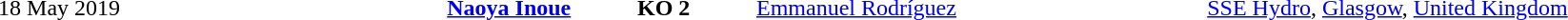<table cellspacing="1" style="width:100%;">
<tr>
<th width="15%"></th>
<th width="25%"></th>
<th width="10%"></th>
<th width="25%"></th>
</tr>
<tr style="font-size:100%">
<td align="right">18 May 2019</td>
<td align="right"><strong><a href='#'>Naoya Inoue</a> </strong></td>
<td align="center"><strong>KO 2</strong></td>
<td> <a href='#'>Emmanuel Rodríguez</a></td>
<td><a href='#'>SSE Hydro</a>, <a href='#'>Glasgow</a>, <a href='#'>United Kingdom</a></td>
</tr>
</table>
